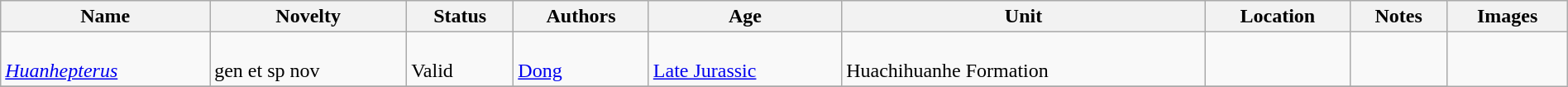<table class="wikitable sortable" align="center" width="100%">
<tr>
<th>Name</th>
<th>Novelty</th>
<th>Status</th>
<th>Authors</th>
<th>Age</th>
<th>Unit</th>
<th>Location</th>
<th>Notes</th>
<th>Images</th>
</tr>
<tr>
<td><br><em><a href='#'>Huanhepterus</a></em></td>
<td><br>gen et sp nov</td>
<td><br>Valid</td>
<td><br><a href='#'>Dong</a></td>
<td><br><a href='#'>Late Jurassic</a></td>
<td><br>Huachihuanhe Formation</td>
<td><br></td>
<td></td>
</tr>
<tr>
</tr>
</table>
